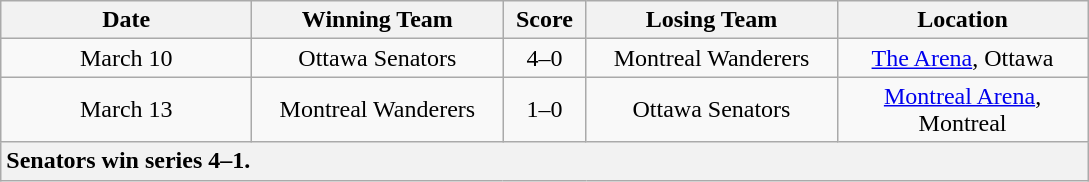<table class="wikitable" style="text-align:center;">
<tr>
<th style="width:10em">Date</th>
<th style="width:10em">Winning Team</th>
<th style="width:3em">Score</th>
<th style="width:10em">Losing Team</th>
<th style="width:10em">Location</th>
</tr>
<tr>
<td>March 10</td>
<td>Ottawa Senators</td>
<td>4–0</td>
<td>Montreal Wanderers</td>
<td><a href='#'>The Arena</a>, Ottawa</td>
</tr>
<tr>
<td>March 13</td>
<td>Montreal Wanderers</td>
<td>1–0</td>
<td>Ottawa Senators</td>
<td><a href='#'>Montreal Arena</a>, Montreal</td>
</tr>
<tr>
<th colspan="7" style="text-align:left;"><strong>Senators win series 4–1</strong>.</th>
</tr>
</table>
